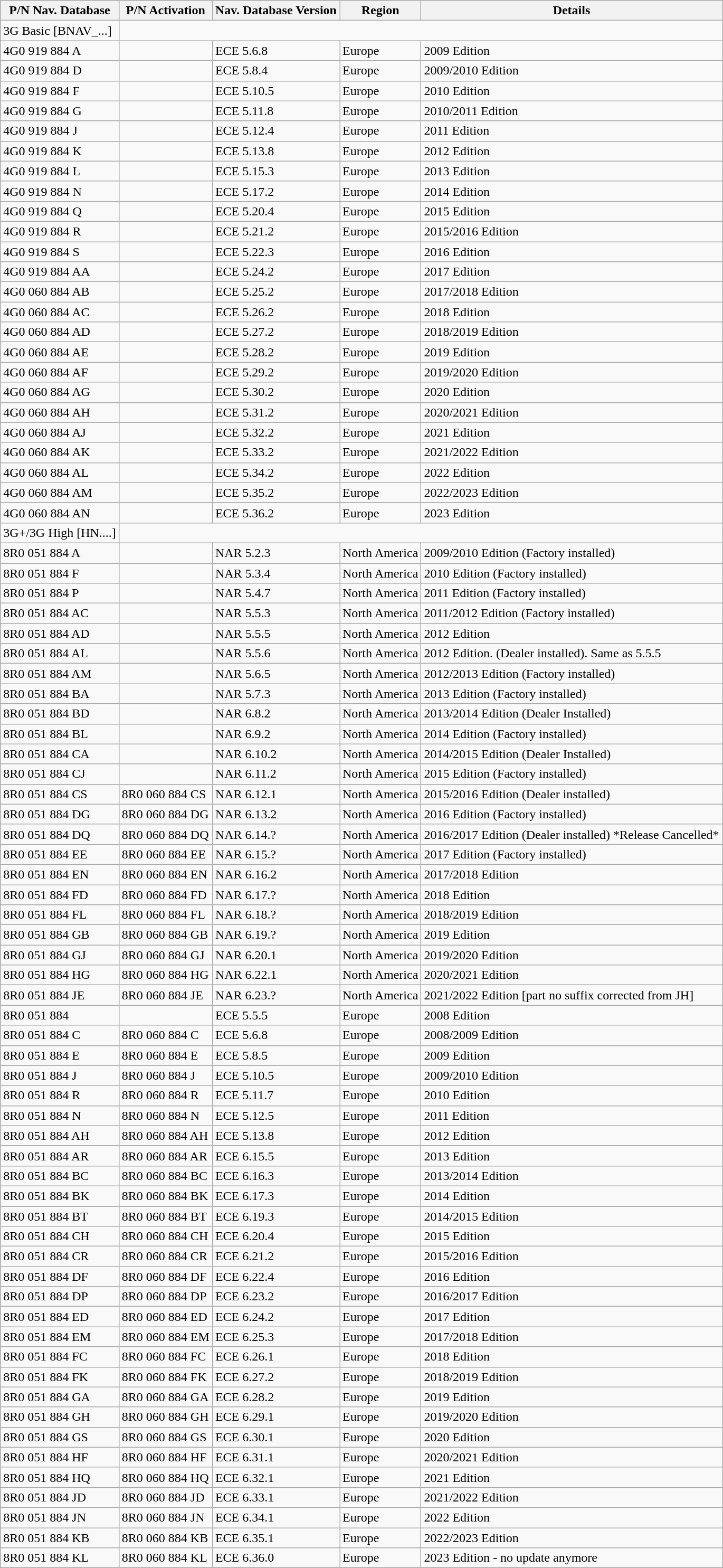<table class="wikitable sortable sticky-header">
<tr>
<th>P/N Nav. Database</th>
<th>P/N Activation</th>
<th>Nav. Database Version</th>
<th>Region</th>
<th>Details</th>
</tr>
<tr>
<td>3G Basic [BNAV_...]</td>
</tr>
<tr>
<td>4G0 919 884 A</td>
<td></td>
<td>ECE 5.6.8</td>
<td>Europe</td>
<td>2009 Edition</td>
</tr>
<tr>
<td>4G0 919 884 D</td>
<td></td>
<td>ECE 5.8.4</td>
<td>Europe</td>
<td>2009/2010 Edition</td>
</tr>
<tr>
<td>4G0 919 884 F</td>
<td></td>
<td>ECE 5.10.5</td>
<td>Europe</td>
<td>2010 Edition</td>
</tr>
<tr>
<td>4G0 919 884 G</td>
<td></td>
<td>ECE 5.11.8</td>
<td>Europe</td>
<td>2010/2011 Edition</td>
</tr>
<tr>
<td>4G0 919 884 J</td>
<td></td>
<td>ECE 5.12.4</td>
<td>Europe</td>
<td>2011 Edition</td>
</tr>
<tr>
<td>4G0 919 884 K</td>
<td></td>
<td>ECE 5.13.8</td>
<td>Europe</td>
<td>2012 Edition</td>
</tr>
<tr>
<td>4G0 919 884 L</td>
<td></td>
<td>ECE 5.15.3</td>
<td>Europe</td>
<td>2013 Edition</td>
</tr>
<tr>
<td>4G0 919 884 N</td>
<td></td>
<td>ECE 5.17.2</td>
<td>Europe</td>
<td>2014 Edition</td>
</tr>
<tr>
<td>4G0 919 884 Q</td>
<td></td>
<td>ECE 5.20.4</td>
<td>Europe</td>
<td>2015 Edition</td>
</tr>
<tr>
<td>4G0 919 884 R</td>
<td></td>
<td>ECE 5.21.2</td>
<td>Europe</td>
<td>2015/2016 Edition</td>
</tr>
<tr>
<td>4G0 919 884 S</td>
<td></td>
<td>ECE 5.22.3</td>
<td>Europe</td>
<td>2016 Edition</td>
</tr>
<tr>
<td>4G0 919 884 AA</td>
<td></td>
<td>ECE 5.24.2</td>
<td>Europe</td>
<td>2017 Edition</td>
</tr>
<tr>
<td>4G0 060 884 AB</td>
<td></td>
<td>ECE 5.25.2</td>
<td>Europe</td>
<td>2017/2018 Edition</td>
</tr>
<tr>
<td>4G0 060 884 AC</td>
<td></td>
<td>ECE 5.26.2</td>
<td>Europe</td>
<td>2018 Edition</td>
</tr>
<tr>
<td>4G0 060 884 AD</td>
<td></td>
<td>ECE 5.27.2</td>
<td>Europe</td>
<td>2018/2019 Edition</td>
</tr>
<tr>
<td>4G0 060 884 AE</td>
<td></td>
<td>ECE 5.28.2</td>
<td>Europe</td>
<td>2019 Edition</td>
</tr>
<tr>
<td>4G0 060 884 AF</td>
<td></td>
<td>ECE 5.29.2</td>
<td>Europe</td>
<td>2019/2020 Edition</td>
</tr>
<tr>
<td>4G0 060 884 AG</td>
<td></td>
<td>ECE 5.30.2</td>
<td>Europe</td>
<td>2020 Edition</td>
</tr>
<tr>
<td>4G0 060 884 AH</td>
<td></td>
<td>ECE 5.31.2</td>
<td>Europe</td>
<td>2020/2021 Edition</td>
</tr>
<tr>
<td>4G0 060 884 AJ</td>
<td></td>
<td>ECE 5.32.2</td>
<td>Europe</td>
<td>2021 Edition</td>
</tr>
<tr>
<td>4G0 060 884 AK</td>
<td></td>
<td>ECE 5.33.2</td>
<td>Europe</td>
<td>2021/2022 Edition</td>
</tr>
<tr>
<td>4G0 060 884 AL</td>
<td></td>
<td>ECE 5.34.2</td>
<td>Europe</td>
<td>2022 Edition</td>
</tr>
<tr>
<td>4G0 060 884 AM</td>
<td></td>
<td>ECE 5.35.2</td>
<td>Europe</td>
<td>2022/2023 Edition</td>
</tr>
<tr>
<td>4G0 060 884 AN</td>
<td></td>
<td>ECE 5.36.2</td>
<td>Europe</td>
<td>2023 Edition</td>
</tr>
<tr>
<td>3G+/3G High [HN....]</td>
</tr>
<tr>
<td>8R0 051 884 A</td>
<td></td>
<td>NAR 5.2.3</td>
<td>North America</td>
<td>2009/2010 Edition (Factory installed)</td>
</tr>
<tr>
<td>8R0 051 884 F</td>
<td></td>
<td>NAR 5.3.4</td>
<td>North America</td>
<td>2010 Edition (Factory installed)</td>
</tr>
<tr>
<td>8R0 051 884 P</td>
<td></td>
<td>NAR 5.4.7</td>
<td>North America</td>
<td>2011 Edition (Factory installed)</td>
</tr>
<tr>
<td>8R0 051 884 AC</td>
<td></td>
<td>NAR 5.5.3</td>
<td>North America</td>
<td>2011/2012 Edition (Factory installed)</td>
</tr>
<tr>
<td>8R0 051 884 AD</td>
<td></td>
<td>NAR 5.5.5</td>
<td>North America</td>
<td>2012 Edition</td>
</tr>
<tr>
<td>8R0 051 884 AL</td>
<td></td>
<td>NAR 5.5.6</td>
<td>North America</td>
<td>2012 Edition. (Dealer installed). Same as 5.5.5</td>
</tr>
<tr>
<td>8R0 051 884 AM</td>
<td></td>
<td>NAR 5.6.5</td>
<td>North America</td>
<td>2012/2013 Edition (Factory installed)</td>
</tr>
<tr>
<td>8R0 051 884 BA</td>
<td></td>
<td>NAR 5.7.3</td>
<td>North America</td>
<td>2013 Edition (Factory installed)</td>
</tr>
<tr>
<td>8R0 051 884 BD</td>
<td></td>
<td>NAR 6.8.2</td>
<td>North America</td>
<td>2013/2014 Edition (Dealer Installed)</td>
</tr>
<tr>
<td>8R0 051 884 BL</td>
<td></td>
<td>NAR 6.9.2</td>
<td>North America</td>
<td>2014 Edition (Factory installed)</td>
</tr>
<tr>
<td>8R0 051 884 CA</td>
<td></td>
<td>NAR 6.10.2</td>
<td>North America</td>
<td>2014/2015 Edition (Dealer Installed)</td>
</tr>
<tr>
<td>8R0 051 884 CJ</td>
<td></td>
<td>NAR 6.11.2</td>
<td>North America</td>
<td>2015 Edition (Factory installed)</td>
</tr>
<tr>
<td>8R0 051 884 CS</td>
<td>8R0 060 884 CS</td>
<td>NAR 6.12.1</td>
<td>North America</td>
<td>2015/2016 Edition (Dealer installed)</td>
</tr>
<tr>
<td>8R0 051 884 DG</td>
<td>8R0 060 884 DG</td>
<td>NAR 6.13.2</td>
<td>North America</td>
<td>2016 Edition (Factory installed)</td>
</tr>
<tr>
<td>8R0 051 884 DQ</td>
<td>8R0 060 884 DQ</td>
<td>NAR 6.14.?</td>
<td>North America</td>
<td>2016/2017 Edition (Dealer installed) *Release Cancelled*</td>
</tr>
<tr>
<td>8R0 051 884 EE</td>
<td>8R0 060 884 EE</td>
<td>NAR 6.15.?</td>
<td>North America</td>
<td>2017 Edition (Factory installed)</td>
</tr>
<tr>
<td>8R0 051 884 EN</td>
<td>8R0 060 884 EN</td>
<td>NAR 6.16.2</td>
<td>North America</td>
<td>2017/2018 Edition</td>
</tr>
<tr>
<td>8R0 051 884 FD</td>
<td>8R0 060 884 FD</td>
<td>NAR 6.17.?</td>
<td>North America</td>
<td>2018 Edition</td>
</tr>
<tr>
<td>8R0 051 884 FL</td>
<td>8R0 060 884 FL</td>
<td>NAR 6.18.?</td>
<td>North America</td>
<td>2018/2019 Edition</td>
</tr>
<tr>
<td>8R0 051 884 GB</td>
<td>8R0 060 884 GB</td>
<td>NAR 6.19.?</td>
<td>North America</td>
<td>2019 Edition</td>
</tr>
<tr>
<td>8R0 051 884 GJ</td>
<td>8R0 060 884 GJ</td>
<td>NAR 6.20.1</td>
<td>North America</td>
<td>2019/2020 Edition</td>
</tr>
<tr>
<td>8R0 051 884 HG</td>
<td>8R0 060 884 HG</td>
<td>NAR 6.22.1</td>
<td>North America</td>
<td>2020/2021 Edition</td>
</tr>
<tr>
<td>8R0 051 884 JE</td>
<td>8R0 060 884 JE</td>
<td>NAR 6.23.?</td>
<td>North America</td>
<td>2021/2022 Edition  [part no suffix corrected from JH]</td>
</tr>
<tr>
<td>8R0 051 884</td>
<td></td>
<td>ECE 5.5.5</td>
<td>Europe</td>
<td>2008 Edition</td>
</tr>
<tr>
<td>8R0 051 884 C</td>
<td>8R0 060 884 C</td>
<td>ECE 5.6.8</td>
<td>Europe</td>
<td>2008/2009 Edition</td>
</tr>
<tr>
<td>8R0 051 884 E</td>
<td>8R0 060 884 E</td>
<td>ECE 5.8.5</td>
<td>Europe</td>
<td>2009 Edition</td>
</tr>
<tr>
<td>8R0 051 884 J</td>
<td>8R0 060 884 J</td>
<td>ECE 5.10.5</td>
<td>Europe</td>
<td>2009/2010 Edition</td>
</tr>
<tr>
<td>8R0 051 884 R</td>
<td>8R0 060 884 R</td>
<td>ECE 5.11.7</td>
<td>Europe</td>
<td>2010 Edition</td>
</tr>
<tr>
<td>8R0 051 884 N</td>
<td>8R0 060 884 N</td>
<td>ECE 5.12.5</td>
<td>Europe</td>
<td>2011 Edition</td>
</tr>
<tr>
<td>8R0 051 884 AH</td>
<td>8R0 060 884 AH</td>
<td>ECE 5.13.8</td>
<td>Europe</td>
<td>2012 Edition</td>
</tr>
<tr>
<td>8R0 051 884 AR</td>
<td>8R0 060 884 AR</td>
<td>ECE 6.15.5</td>
<td>Europe</td>
<td>2013 Edition</td>
</tr>
<tr>
<td>8R0 051 884 BC</td>
<td>8R0 060 884 BC</td>
<td>ECE 6.16.3</td>
<td>Europe</td>
<td>2013/2014 Edition</td>
</tr>
<tr>
<td>8R0 051 884 BK</td>
<td>8R0 060 884 BK</td>
<td>ECE 6.17.3</td>
<td>Europe</td>
<td>2014 Edition</td>
</tr>
<tr>
<td>8R0 051 884 BT</td>
<td>8R0 060 884 BT</td>
<td>ECE 6.19.3</td>
<td>Europe</td>
<td>2014/2015 Edition</td>
</tr>
<tr>
<td>8R0 051 884 CH</td>
<td>8R0 060 884 CH</td>
<td>ECE 6.20.4</td>
<td>Europe</td>
<td>2015 Edition</td>
</tr>
<tr>
<td>8R0 051 884 CR</td>
<td>8R0 060 884 CR</td>
<td>ECE 6.21.2</td>
<td>Europe</td>
<td>2015/2016 Edition</td>
</tr>
<tr>
<td>8R0 051 884 DF</td>
<td>8R0 060 884 DF</td>
<td>ECE 6.22.4</td>
<td>Europe</td>
<td>2016 Edition</td>
</tr>
<tr>
<td>8R0 051 884 DP</td>
<td>8R0 060 884 DP</td>
<td>ECE 6.23.2</td>
<td>Europe</td>
<td>2016/2017 Edition</td>
</tr>
<tr>
<td>8R0 051 884 ED</td>
<td>8R0 060 884 ED</td>
<td>ECE 6.24.2</td>
<td>Europe</td>
<td>2017 Edition</td>
</tr>
<tr>
<td>8R0 051 884 EM</td>
<td>8R0 060 884 EM</td>
<td>ECE 6.25.3</td>
<td>Europe</td>
<td>2017/2018 Edition</td>
</tr>
<tr>
<td>8R0 051 884 FC</td>
<td>8R0 060 884 FC</td>
<td>ECE 6.26.1</td>
<td>Europe</td>
<td>2018 Edition</td>
</tr>
<tr>
<td>8R0 051 884 FK</td>
<td>8R0 060 884 FK</td>
<td>ECE 6.27.2</td>
<td>Europe</td>
<td>2018/2019 Edition</td>
</tr>
<tr>
<td>8R0 051 884 GA</td>
<td>8R0 060 884 GA</td>
<td>ECE 6.28.2</td>
<td>Europe</td>
<td>2019 Edition</td>
</tr>
<tr>
<td>8R0 051 884 GH</td>
<td>8R0 060 884 GH</td>
<td>ECE 6.29.1</td>
<td>Europe</td>
<td>2019/2020 Edition</td>
</tr>
<tr>
<td>8R0 051 884 GS</td>
<td>8R0 060 884 GS</td>
<td>ECE 6.30.1</td>
<td>Europe</td>
<td>2020 Edition</td>
</tr>
<tr>
<td>8R0 051 884 HF</td>
<td>8R0 060 884 HF</td>
<td>ECE 6.31.1</td>
<td>Europe</td>
<td>2020/2021 Edition</td>
</tr>
<tr>
<td>8R0 051 884 HQ</td>
<td>8R0 060 884 HQ</td>
<td>ECE 6.32.1</td>
<td>Europe</td>
<td>2021 Edition</td>
</tr>
<tr>
<td>8R0 051 884 JD</td>
<td>8R0 060 884 JD</td>
<td>ECE 6.33.1</td>
<td>Europe</td>
<td>2021/2022 Edition</td>
</tr>
<tr>
<td>8R0 051 884 JN</td>
<td>8R0 060 884 JN</td>
<td>ECE 6.34.1</td>
<td>Europe</td>
<td>2022 Edition</td>
</tr>
<tr>
<td>8R0 051 884 KB</td>
<td>8R0 060 884 KB</td>
<td>ECE 6.35.1</td>
<td>Europe</td>
<td>2022/2023 Edition</td>
</tr>
<tr>
<td>8R0 051 884 KL</td>
<td>8R0 060 884 KL</td>
<td>ECE 6.36.0</td>
<td>Europe</td>
<td>2023 Edition - no update anymore</td>
</tr>
</table>
